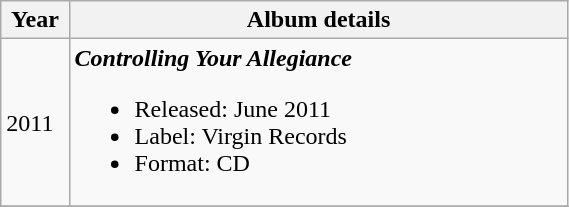<table class="wikitable" style="width:30%">
<tr>
<th width="30">Year</th>
<th width="280">Album details</th>
</tr>
<tr>
<td>2011</td>
<td><strong><em>Controlling Your Allegiance</em></strong><br><ul><li>Released: June 2011</li><li>Label: Virgin Records</li><li>Format: CD</li></ul></td>
</tr>
<tr>
</tr>
</table>
